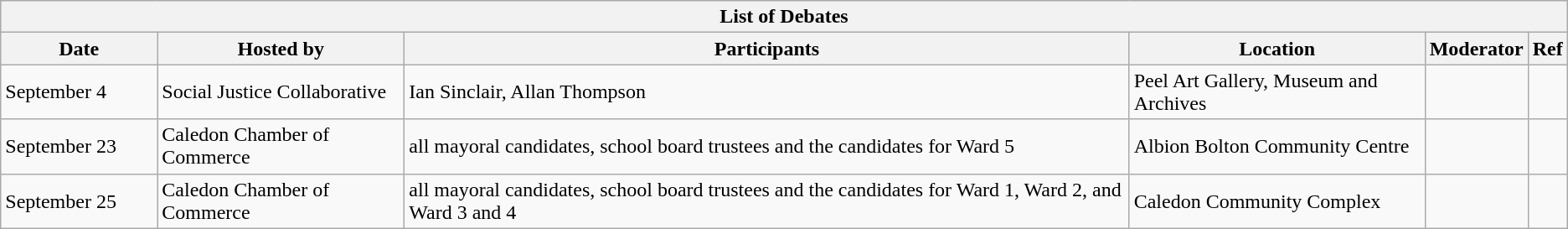<table class="wikitable">
<tr style="background:#e9e9e9;">
<th colspan="6">List of Debates</th>
</tr>
<tr>
<th style="width:10%">Date</th>
<th>Hosted by</th>
<th>Participants</th>
<th>Location</th>
<th>Moderator</th>
<th>Ref</th>
</tr>
<tr>
<td>September 4</td>
<td>Social Justice Collaborative</td>
<td>Ian Sinclair, Allan Thompson</td>
<td>Peel Art Gallery, Museum and Archives</td>
<td></td>
<td></td>
</tr>
<tr>
<td>September 23</td>
<td>Caledon Chamber of Commerce</td>
<td>all mayoral candidates, school board trustees and the candidates for Ward 5</td>
<td>Albion Bolton Community Centre</td>
<td></td>
<td></td>
</tr>
<tr>
<td>September 25</td>
<td>Caledon Chamber of Commerce</td>
<td>all mayoral candidates, school board trustees and the candidates for Ward 1, Ward 2, and Ward 3 and 4</td>
<td>Caledon Community Complex</td>
<td></td>
<td></td>
</tr>
</table>
